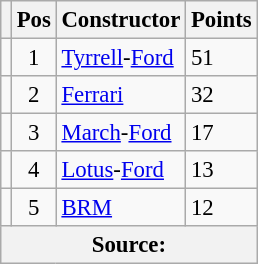<table class="wikitable" style="font-size: 95%;">
<tr>
<th></th>
<th>Pos</th>
<th>Constructor</th>
<th>Points</th>
</tr>
<tr>
<td align="left"></td>
<td align="center">1</td>
<td> <a href='#'>Tyrrell</a>-<a href='#'>Ford</a></td>
<td align="left">51</td>
</tr>
<tr>
<td align="left"></td>
<td align="center">2</td>
<td> <a href='#'>Ferrari</a></td>
<td align="left">32</td>
</tr>
<tr>
<td align="left"></td>
<td align="center">3</td>
<td> <a href='#'>March</a>-<a href='#'>Ford</a></td>
<td align="left">17</td>
</tr>
<tr>
<td align="left"></td>
<td align="center">4</td>
<td> <a href='#'>Lotus</a>-<a href='#'>Ford</a></td>
<td align="left">13</td>
</tr>
<tr>
<td align="left"></td>
<td align="center">5</td>
<td> <a href='#'>BRM</a></td>
<td align="left">12</td>
</tr>
<tr>
<th colspan=4>Source:</th>
</tr>
</table>
